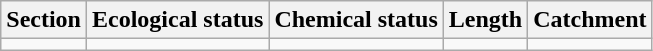<table class="wikitable">
<tr>
<th>Section</th>
<th>Ecological status</th>
<th>Chemical status</th>
<th>Length</th>
<th>Catchment</th>
</tr>
<tr>
<td></td>
<td></td>
<td></td>
<td></td>
<td></td>
</tr>
</table>
